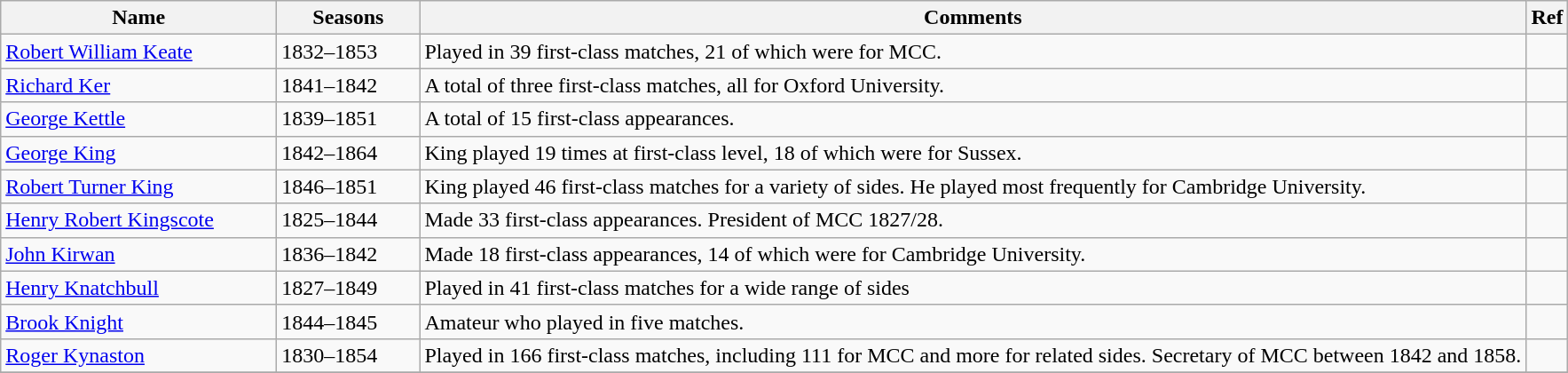<table class="wikitable">
<tr>
<th style="width:200px">Name</th>
<th style="width: 100px">Seasons</th>
<th>Comments</th>
<th>Ref</th>
</tr>
<tr>
<td><a href='#'>Robert William Keate</a></td>
<td>1832–1853</td>
<td>Played in 39 first-class matches, 21 of which were for MCC.</td>
<td></td>
</tr>
<tr>
<td><a href='#'>Richard Ker</a></td>
<td>1841–1842</td>
<td>A total of three first-class matches, all for Oxford University.</td>
<td></td>
</tr>
<tr>
<td><a href='#'>George Kettle</a></td>
<td>1839–1851</td>
<td>A total of 15 first-class appearances.</td>
<td></td>
</tr>
<tr>
<td><a href='#'>George King</a></td>
<td>1842–1864</td>
<td>King played 19 times at first-class level, 18 of which were for Sussex.</td>
<td></td>
</tr>
<tr>
<td><a href='#'>Robert Turner King</a></td>
<td>1846–1851</td>
<td>King played 46 first-class matches for a variety of sides. He played most frequently for Cambridge University.</td>
<td></td>
</tr>
<tr>
<td><a href='#'>Henry Robert Kingscote</a></td>
<td>1825–1844</td>
<td>Made 33 first-class appearances. President of MCC 1827/28.</td>
<td></td>
</tr>
<tr>
<td><a href='#'>John Kirwan</a></td>
<td>1836–1842</td>
<td>Made 18 first-class appearances, 14 of which were for Cambridge University.</td>
<td></td>
</tr>
<tr>
<td><a href='#'>Henry Knatchbull</a></td>
<td>1827–1849</td>
<td>Played in 41 first-class matches for a wide range of sides</td>
<td></td>
</tr>
<tr>
<td><a href='#'>Brook Knight</a></td>
<td>1844–1845</td>
<td>Amateur who played in five matches.</td>
<td></td>
</tr>
<tr>
<td><a href='#'>Roger Kynaston</a></td>
<td>1830–1854</td>
<td>Played in 166 first-class matches, including 111 for MCC and more for related sides. Secretary of MCC between 1842 and 1858.</td>
<td></td>
</tr>
<tr>
</tr>
</table>
